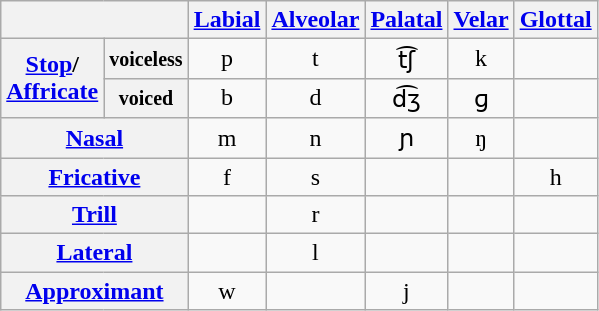<table class="wikitable" style="text-align:center">
<tr>
<th colspan="2"></th>
<th><a href='#'>Labial</a></th>
<th><a href='#'>Alveolar</a></th>
<th><a href='#'>Palatal</a></th>
<th><a href='#'>Velar</a></th>
<th><a href='#'>Glottal</a></th>
</tr>
<tr>
<th rowspan="2"><a href='#'>Stop</a>/<br><a href='#'>Affricate</a></th>
<th><small>voiceless</small></th>
<td>p</td>
<td>t</td>
<td>t͡ʃ</td>
<td>k</td>
<td></td>
</tr>
<tr>
<th><small>voiced</small></th>
<td>b</td>
<td>d</td>
<td>d͡ʒ</td>
<td>ɡ</td>
<td></td>
</tr>
<tr>
<th colspan="2"><a href='#'>Nasal</a></th>
<td>m</td>
<td>n</td>
<td>ɲ</td>
<td>ŋ</td>
<td></td>
</tr>
<tr>
<th colspan="2"><a href='#'>Fricative</a></th>
<td>f</td>
<td>s</td>
<td></td>
<td></td>
<td>h</td>
</tr>
<tr>
<th colspan="2"><a href='#'>Trill</a></th>
<td></td>
<td>r</td>
<td></td>
<td></td>
<td></td>
</tr>
<tr>
<th colspan="2"><a href='#'>Lateral</a></th>
<td></td>
<td>l</td>
<td></td>
<td></td>
<td></td>
</tr>
<tr>
<th colspan="2"><a href='#'>Approximant</a></th>
<td>w</td>
<td></td>
<td>j</td>
<td></td>
<td></td>
</tr>
</table>
